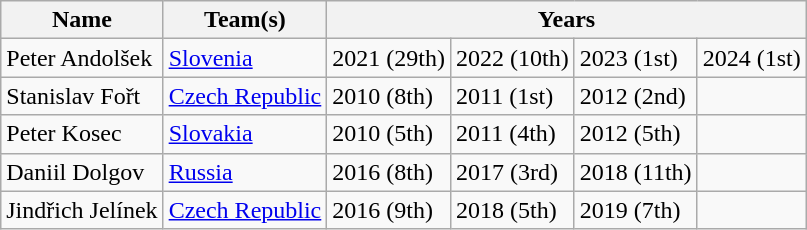<table class="wikitable sortable">
<tr>
<th>Name</th>
<th>Team(s)</th>
<th colspan="4">Years</th>
</tr>
<tr>
<td>Peter Andolšek</td>
<td><a href='#'>Slovenia</a></td>
<td>2021 (29th)</td>
<td>2022 (10th)</td>
<td>2023 (1st)</td>
<td>2024 (1st)</td>
</tr>
<tr>
<td>Stanislav Fořt</td>
<td><a href='#'>Czech Republic</a></td>
<td>2010 (8th)</td>
<td>2011 (1st)</td>
<td>2012 (2nd)</td>
<td></td>
</tr>
<tr>
<td>Peter Kosec</td>
<td><a href='#'>Slovakia</a></td>
<td>2010 (5th)</td>
<td>2011 (4th)</td>
<td>2012 (5th)</td>
<td></td>
</tr>
<tr>
<td>Daniil Dolgov</td>
<td><a href='#'>Russia</a></td>
<td>2016 (8th)</td>
<td>2017 (3rd)</td>
<td>2018 (11th)</td>
<td></td>
</tr>
<tr>
<td>Jindřich Jelínek</td>
<td><a href='#'>Czech Republic</a></td>
<td>2016 (9th)</td>
<td>2018 (5th)</td>
<td>2019 (7th)</td>
<td></td>
</tr>
</table>
